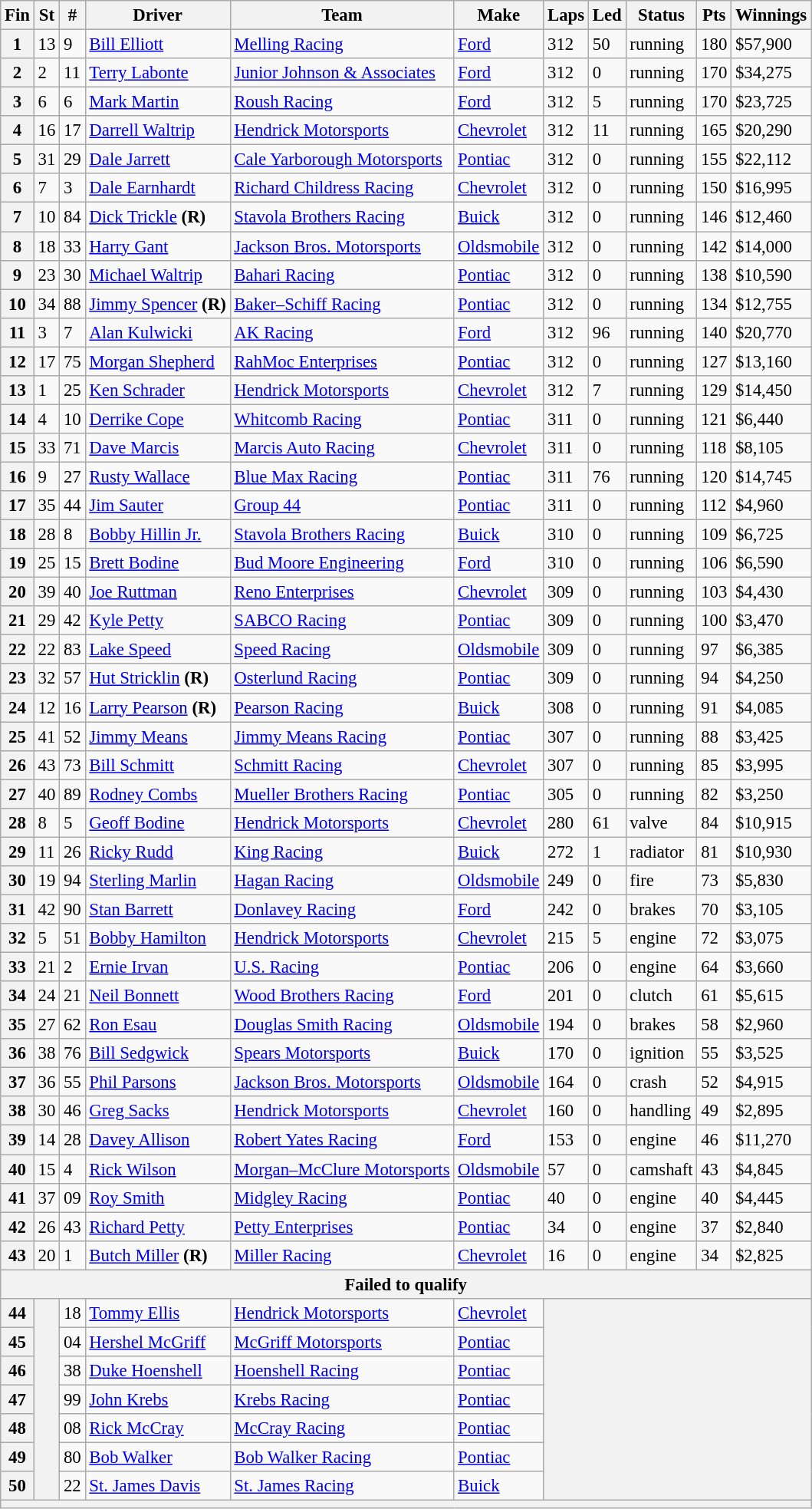<table class="wikitable" style="font-size:95%">
<tr>
<th>Fin</th>
<th>St</th>
<th>#</th>
<th>Driver</th>
<th>Team</th>
<th>Make</th>
<th>Laps</th>
<th>Led</th>
<th>Status</th>
<th>Pts</th>
<th>Winnings</th>
</tr>
<tr>
<th>1</th>
<td>13</td>
<td>9</td>
<td><a href='#'>Bill Elliott</a></td>
<td><a href='#'>Melling Racing</a></td>
<td><a href='#'>Ford</a></td>
<td>312</td>
<td>50</td>
<td>running</td>
<td>180</td>
<td>$57,900</td>
</tr>
<tr>
<th>2</th>
<td>2</td>
<td>11</td>
<td><a href='#'>Terry Labonte</a></td>
<td><a href='#'>Junior Johnson & Associates</a></td>
<td><a href='#'>Ford</a></td>
<td>312</td>
<td>0</td>
<td>running</td>
<td>170</td>
<td>$34,275</td>
</tr>
<tr>
<th>3</th>
<td>6</td>
<td>6</td>
<td><a href='#'>Mark Martin</a></td>
<td><a href='#'>Roush Racing</a></td>
<td><a href='#'>Ford</a></td>
<td>312</td>
<td>5</td>
<td>running</td>
<td>170</td>
<td>$23,725</td>
</tr>
<tr>
<th>4</th>
<td>16</td>
<td>17</td>
<td><a href='#'>Darrell Waltrip</a></td>
<td><a href='#'>Hendrick Motorsports</a></td>
<td><a href='#'>Chevrolet</a></td>
<td>312</td>
<td>11</td>
<td>running</td>
<td>165</td>
<td>$20,290</td>
</tr>
<tr>
<th>5</th>
<td>31</td>
<td>29</td>
<td><a href='#'>Dale Jarrett</a></td>
<td><a href='#'>Cale Yarborough Motorsports</a></td>
<td><a href='#'>Pontiac</a></td>
<td>312</td>
<td>0</td>
<td>running</td>
<td>155</td>
<td>$22,112</td>
</tr>
<tr>
<th>6</th>
<td>7</td>
<td>3</td>
<td><a href='#'>Dale Earnhardt</a></td>
<td><a href='#'>Richard Childress Racing</a></td>
<td><a href='#'>Chevrolet</a></td>
<td>312</td>
<td>0</td>
<td>running</td>
<td>150</td>
<td>$16,995</td>
</tr>
<tr>
<th>7</th>
<td>10</td>
<td>84</td>
<td><a href='#'>Dick Trickle</a> <strong>(R)</strong></td>
<td><a href='#'>Stavola Brothers Racing</a></td>
<td><a href='#'>Buick</a></td>
<td>312</td>
<td>0</td>
<td>running</td>
<td>146</td>
<td>$12,460</td>
</tr>
<tr>
<th>8</th>
<td>18</td>
<td>33</td>
<td><a href='#'>Harry Gant</a></td>
<td><a href='#'>Jackson Bros. Motorsports</a></td>
<td><a href='#'>Oldsmobile</a></td>
<td>312</td>
<td>0</td>
<td>running</td>
<td>142</td>
<td>$14,000</td>
</tr>
<tr>
<th>9</th>
<td>23</td>
<td>30</td>
<td><a href='#'>Michael Waltrip</a></td>
<td><a href='#'>Bahari Racing</a></td>
<td><a href='#'>Pontiac</a></td>
<td>312</td>
<td>0</td>
<td>running</td>
<td>138</td>
<td>$10,590</td>
</tr>
<tr>
<th>10</th>
<td>34</td>
<td>88</td>
<td><a href='#'>Jimmy Spencer</a> <strong>(R)</strong></td>
<td><a href='#'>Baker–Schiff Racing</a></td>
<td><a href='#'>Pontiac</a></td>
<td>312</td>
<td>0</td>
<td>running</td>
<td>134</td>
<td>$12,755</td>
</tr>
<tr>
<th>11</th>
<td>3</td>
<td>7</td>
<td><a href='#'>Alan Kulwicki</a></td>
<td><a href='#'>AK Racing</a></td>
<td><a href='#'>Ford</a></td>
<td>312</td>
<td>96</td>
<td>running</td>
<td>140</td>
<td>$20,770</td>
</tr>
<tr>
<th>12</th>
<td>17</td>
<td>75</td>
<td><a href='#'>Morgan Shepherd</a></td>
<td><a href='#'>RahMoc Enterprises</a></td>
<td><a href='#'>Pontiac</a></td>
<td>312</td>
<td>0</td>
<td>running</td>
<td>127</td>
<td>$13,160</td>
</tr>
<tr>
<th>13</th>
<td>1</td>
<td>25</td>
<td><a href='#'>Ken Schrader</a></td>
<td><a href='#'>Hendrick Motorsports</a></td>
<td><a href='#'>Chevrolet</a></td>
<td>312</td>
<td>7</td>
<td>running</td>
<td>129</td>
<td>$14,450</td>
</tr>
<tr>
<th>14</th>
<td>4</td>
<td>10</td>
<td><a href='#'>Derrike Cope</a></td>
<td><a href='#'>Whitcomb Racing</a></td>
<td><a href='#'>Pontiac</a></td>
<td>311</td>
<td>0</td>
<td>running</td>
<td>121</td>
<td>$6,440</td>
</tr>
<tr>
<th>15</th>
<td>33</td>
<td>71</td>
<td><a href='#'>Dave Marcis</a></td>
<td><a href='#'>Marcis Auto Racing</a></td>
<td><a href='#'>Chevrolet</a></td>
<td>311</td>
<td>0</td>
<td>running</td>
<td>118</td>
<td>$8,105</td>
</tr>
<tr>
<th>16</th>
<td>9</td>
<td>27</td>
<td><a href='#'>Rusty Wallace</a></td>
<td><a href='#'>Blue Max Racing</a></td>
<td><a href='#'>Pontiac</a></td>
<td>311</td>
<td>76</td>
<td>running</td>
<td>120</td>
<td>$14,745</td>
</tr>
<tr>
<th>17</th>
<td>35</td>
<td>44</td>
<td><a href='#'>Jim Sauter</a></td>
<td><a href='#'>Group 44</a></td>
<td><a href='#'>Pontiac</a></td>
<td>311</td>
<td>0</td>
<td>running</td>
<td>112</td>
<td>$4,960</td>
</tr>
<tr>
<th>18</th>
<td>28</td>
<td>8</td>
<td><a href='#'>Bobby Hillin Jr.</a></td>
<td><a href='#'>Stavola Brothers Racing</a></td>
<td><a href='#'>Buick</a></td>
<td>310</td>
<td>0</td>
<td>running</td>
<td>109</td>
<td>$6,725</td>
</tr>
<tr>
<th>19</th>
<td>25</td>
<td>15</td>
<td><a href='#'>Brett Bodine</a></td>
<td><a href='#'>Bud Moore Engineering</a></td>
<td><a href='#'>Ford</a></td>
<td>310</td>
<td>0</td>
<td>running</td>
<td>106</td>
<td>$6,590</td>
</tr>
<tr>
<th>20</th>
<td>39</td>
<td>40</td>
<td><a href='#'>Joe Ruttman</a></td>
<td><a href='#'>Reno Enterprises</a></td>
<td><a href='#'>Chevrolet</a></td>
<td>309</td>
<td>0</td>
<td>running</td>
<td>103</td>
<td>$4,430</td>
</tr>
<tr>
<th>21</th>
<td>29</td>
<td>42</td>
<td><a href='#'>Kyle Petty</a></td>
<td><a href='#'>SABCO Racing</a></td>
<td><a href='#'>Pontiac</a></td>
<td>309</td>
<td>0</td>
<td>running</td>
<td>100</td>
<td>$3,470</td>
</tr>
<tr>
<th>22</th>
<td>22</td>
<td>83</td>
<td><a href='#'>Lake Speed</a></td>
<td><a href='#'>Speed Racing</a></td>
<td><a href='#'>Oldsmobile</a></td>
<td>309</td>
<td>0</td>
<td>running</td>
<td>97</td>
<td>$6,385</td>
</tr>
<tr>
<th>23</th>
<td>32</td>
<td>57</td>
<td><a href='#'>Hut Stricklin</a> <strong>(R)</strong></td>
<td><a href='#'>Osterlund Racing</a></td>
<td><a href='#'>Pontiac</a></td>
<td>309</td>
<td>0</td>
<td>running</td>
<td>94</td>
<td>$4,250</td>
</tr>
<tr>
<th>24</th>
<td>12</td>
<td>16</td>
<td><a href='#'>Larry Pearson</a> <strong>(R)</strong></td>
<td><a href='#'>Pearson Racing</a></td>
<td><a href='#'>Buick</a></td>
<td>308</td>
<td>0</td>
<td>running</td>
<td>91</td>
<td>$4,085</td>
</tr>
<tr>
<th>25</th>
<td>41</td>
<td>52</td>
<td><a href='#'>Jimmy Means</a></td>
<td><a href='#'>Jimmy Means Racing</a></td>
<td><a href='#'>Pontiac</a></td>
<td>307</td>
<td>0</td>
<td>running</td>
<td>88</td>
<td>$3,425</td>
</tr>
<tr>
<th>26</th>
<td>43</td>
<td>73</td>
<td><a href='#'>Bill Schmitt</a></td>
<td><a href='#'>Schmitt Racing</a></td>
<td><a href='#'>Chevrolet</a></td>
<td>307</td>
<td>0</td>
<td>running</td>
<td>85</td>
<td>$3,995</td>
</tr>
<tr>
<th>27</th>
<td>40</td>
<td>89</td>
<td><a href='#'>Rodney Combs</a></td>
<td><a href='#'>Mueller Brothers Racing</a></td>
<td><a href='#'>Pontiac</a></td>
<td>305</td>
<td>0</td>
<td>running</td>
<td>82</td>
<td>$3,250</td>
</tr>
<tr>
<th>28</th>
<td>8</td>
<td>5</td>
<td><a href='#'>Geoff Bodine</a></td>
<td><a href='#'>Hendrick Motorsports</a></td>
<td><a href='#'>Chevrolet</a></td>
<td>280</td>
<td>61</td>
<td>valve</td>
<td>84</td>
<td>$10,915</td>
</tr>
<tr>
<th>29</th>
<td>11</td>
<td>26</td>
<td><a href='#'>Ricky Rudd</a></td>
<td><a href='#'>King Racing</a></td>
<td><a href='#'>Buick</a></td>
<td>272</td>
<td>1</td>
<td>radiator</td>
<td>81</td>
<td>$10,930</td>
</tr>
<tr>
<th>30</th>
<td>19</td>
<td>94</td>
<td><a href='#'>Sterling Marlin</a></td>
<td><a href='#'>Hagan Racing</a></td>
<td><a href='#'>Oldsmobile</a></td>
<td>249</td>
<td>0</td>
<td>fire</td>
<td>73</td>
<td>$5,830</td>
</tr>
<tr>
<th>31</th>
<td>42</td>
<td>90</td>
<td><a href='#'>Stan Barrett</a></td>
<td><a href='#'>Donlavey Racing</a></td>
<td><a href='#'>Ford</a></td>
<td>242</td>
<td>0</td>
<td>brakes</td>
<td>70</td>
<td>$3,105</td>
</tr>
<tr>
<th>32</th>
<td>5</td>
<td>51</td>
<td><a href='#'>Bobby Hamilton</a></td>
<td><a href='#'>Hendrick Motorsports</a></td>
<td><a href='#'>Chevrolet</a></td>
<td>215</td>
<td>5</td>
<td>engine</td>
<td>72</td>
<td>$3,075</td>
</tr>
<tr>
<th>33</th>
<td>21</td>
<td>2</td>
<td><a href='#'>Ernie Irvan</a></td>
<td><a href='#'>U.S. Racing</a></td>
<td><a href='#'>Pontiac</a></td>
<td>206</td>
<td>0</td>
<td>engine</td>
<td>64</td>
<td>$3,660</td>
</tr>
<tr>
<th>34</th>
<td>24</td>
<td>21</td>
<td><a href='#'>Neil Bonnett</a></td>
<td><a href='#'>Wood Brothers Racing</a></td>
<td><a href='#'>Ford</a></td>
<td>201</td>
<td>0</td>
<td>clutch</td>
<td>61</td>
<td>$5,615</td>
</tr>
<tr>
<th>35</th>
<td>27</td>
<td>62</td>
<td><a href='#'>Ron Esau</a></td>
<td><a href='#'>Douglas Smith Racing</a></td>
<td><a href='#'>Oldsmobile</a></td>
<td>194</td>
<td>0</td>
<td>brakes</td>
<td>58</td>
<td>$2,960</td>
</tr>
<tr>
<th>36</th>
<td>38</td>
<td>76</td>
<td><a href='#'>Bill Sedgwick</a></td>
<td><a href='#'>Spears Motorsports</a></td>
<td><a href='#'>Buick</a></td>
<td>170</td>
<td>0</td>
<td>ignition</td>
<td>55</td>
<td>$3,525</td>
</tr>
<tr>
<th>37</th>
<td>36</td>
<td>55</td>
<td><a href='#'>Phil Parsons</a></td>
<td><a href='#'>Jackson Bros. Motorsports</a></td>
<td><a href='#'>Oldsmobile</a></td>
<td>164</td>
<td>0</td>
<td>crash</td>
<td>52</td>
<td>$4,915</td>
</tr>
<tr>
<th>38</th>
<td>30</td>
<td>46</td>
<td><a href='#'>Greg Sacks</a></td>
<td><a href='#'>Hendrick Motorsports</a></td>
<td><a href='#'>Chevrolet</a></td>
<td>160</td>
<td>0</td>
<td>handling</td>
<td>49</td>
<td>$2,895</td>
</tr>
<tr>
<th>39</th>
<td>14</td>
<td>28</td>
<td><a href='#'>Davey Allison</a></td>
<td><a href='#'>Robert Yates Racing</a></td>
<td><a href='#'>Ford</a></td>
<td>153</td>
<td>0</td>
<td>engine</td>
<td>46</td>
<td>$11,270</td>
</tr>
<tr>
<th>40</th>
<td>15</td>
<td>4</td>
<td><a href='#'>Rick Wilson</a></td>
<td><a href='#'>Morgan–McClure Motorsports</a></td>
<td><a href='#'>Oldsmobile</a></td>
<td>57</td>
<td>0</td>
<td>camshaft</td>
<td>43</td>
<td>$4,845</td>
</tr>
<tr>
<th>41</th>
<td>37</td>
<td>09</td>
<td><a href='#'>Roy Smith</a></td>
<td><a href='#'>Midgley Racing</a></td>
<td><a href='#'>Pontiac</a></td>
<td>40</td>
<td>0</td>
<td>engine</td>
<td>40</td>
<td>$4,445</td>
</tr>
<tr>
<th>42</th>
<td>26</td>
<td>43</td>
<td><a href='#'>Richard Petty</a></td>
<td><a href='#'>Petty Enterprises</a></td>
<td><a href='#'>Pontiac</a></td>
<td>34</td>
<td>0</td>
<td>engine</td>
<td>37</td>
<td>$2,840</td>
</tr>
<tr>
<th>43</th>
<td>20</td>
<td>1</td>
<td><a href='#'>Butch Miller</a> <strong>(R)</strong></td>
<td><a href='#'>Miller Racing</a></td>
<td><a href='#'>Chevrolet</a></td>
<td>16</td>
<td>0</td>
<td>engine</td>
<td>34</td>
<td>$2,825</td>
</tr>
<tr>
<th colspan="11">Failed to qualify</th>
</tr>
<tr>
<th>44</th>
<th rowspan="7"></th>
<td>18</td>
<td><a href='#'>Tommy Ellis</a></td>
<td><a href='#'>Hendrick Motorsports</a></td>
<td><a href='#'>Chevrolet</a></td>
<th colspan="5" rowspan="7"></th>
</tr>
<tr>
<th>45</th>
<td>04</td>
<td><a href='#'>Hershel McGriff</a></td>
<td><a href='#'>McGriff Motorsports</a></td>
<td><a href='#'>Pontiac</a></td>
</tr>
<tr>
<th>46</th>
<td>38</td>
<td><a href='#'>Duke Hoenshell</a></td>
<td><a href='#'>Hoenshell Racing</a></td>
<td><a href='#'>Pontiac</a></td>
</tr>
<tr>
<th>47</th>
<td>99</td>
<td><a href='#'>John Krebs</a></td>
<td><a href='#'>Krebs Racing</a></td>
<td><a href='#'>Pontiac</a></td>
</tr>
<tr>
<th>48</th>
<td>08</td>
<td><a href='#'>Rick McCray</a></td>
<td><a href='#'>McCray Racing</a></td>
<td><a href='#'>Pontiac</a></td>
</tr>
<tr>
<th>49</th>
<td>80</td>
<td><a href='#'>Bob Walker</a></td>
<td><a href='#'>Bob Walker Racing</a></td>
<td><a href='#'>Pontiac</a></td>
</tr>
<tr>
<th>50</th>
<td>22</td>
<td><a href='#'>St. James Davis</a></td>
<td><a href='#'>St. James Racing</a></td>
<td><a href='#'>Buick</a></td>
</tr>
<tr>
<th colspan="11"></th>
</tr>
</table>
